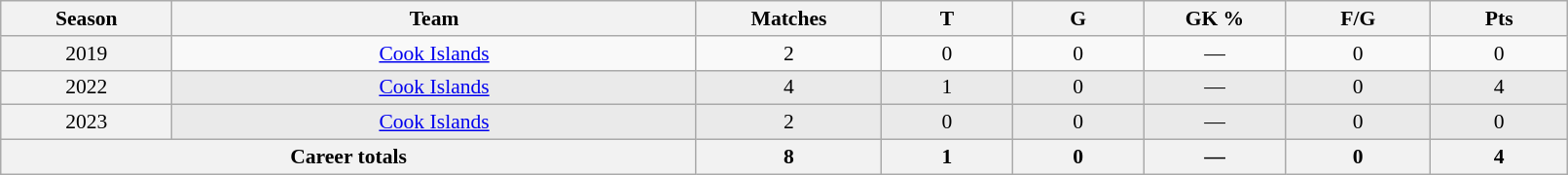<table class="wikitable sortable"  style="font-size:90%; text-align:center; width:85%;">
<tr>
<th width=2%>Season</th>
<th width=8%>Team</th>
<th width=2%>Matches</th>
<th width=2%>T</th>
<th width=2%>G</th>
<th width=2%>GK %</th>
<th width=2%>F/G</th>
<th width=2%>Pts</th>
</tr>
<tr>
<th scope="row" style="text-align:center; font-weight:normal">2019</th>
<td style="text-align:center;"> <a href='#'>Cook Islands</a></td>
<td>2</td>
<td>0</td>
<td>0</td>
<td>—</td>
<td>0</td>
<td>0</td>
</tr>
<tr style="background:#eaeaea;">
<th scope="row" style="text-align:center; font-weight:normal">2022</th>
<td style="text-align:center;"> <a href='#'>Cook Islands</a></td>
<td>4</td>
<td>1</td>
<td>0</td>
<td>—</td>
<td>0</td>
<td>4</td>
</tr>
<tr style="background:#eaeaea;">
<th scope="row" style="text-align:center; font-weight:normal">2023</th>
<td style="text-align:center;"> <a href='#'>Cook Islands</a></td>
<td>2</td>
<td>0</td>
<td>0</td>
<td>—</td>
<td>0</td>
<td>0</td>
</tr>
<tr class="sortbottom">
<th colspan="2">Career totals</th>
<th>8</th>
<th>1</th>
<th>0</th>
<th>—</th>
<th>0</th>
<th>4</th>
</tr>
</table>
